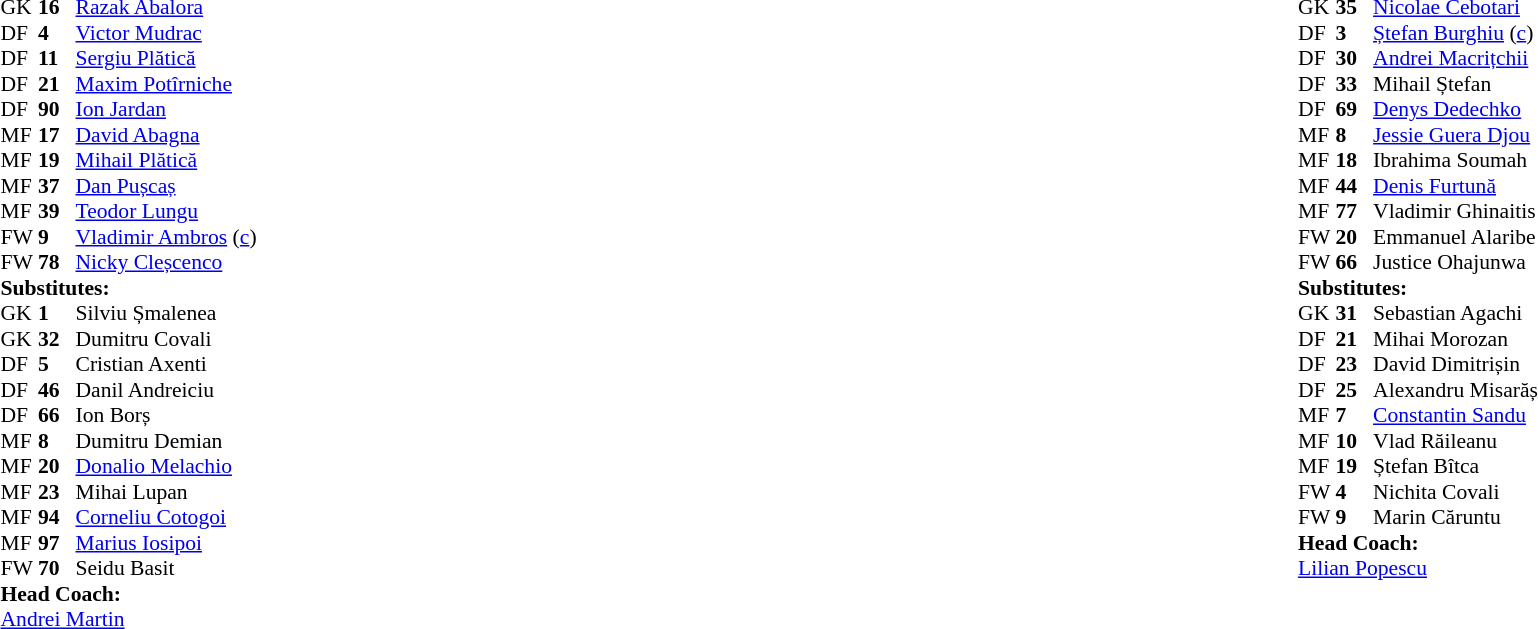<table style="width:100%">
<tr>
<td style="vertical-align:top; width:40%"><br><table style="font-size: 90%" cellspacing="0" cellpadding="0">
<tr>
<th width=25></th>
<th width=25></th>
</tr>
<tr>
<td>GK</td>
<td><strong>16</strong></td>
<td> <a href='#'>Razak Abalora</a></td>
</tr>
<tr>
<td>DF</td>
<td><strong>4</strong></td>
<td> <a href='#'>Victor Mudrac</a></td>
</tr>
<tr>
<td>DF</td>
<td><strong>11</strong></td>
<td> <a href='#'>Sergiu Plătică</a></td>
</tr>
<tr>
<td>DF</td>
<td><strong>21</strong></td>
<td> <a href='#'>Maxim Potîrniche</a></td>
<td></td>
<td></td>
</tr>
<tr>
<td>DF</td>
<td><strong>90</strong></td>
<td> <a href='#'>Ion Jardan</a></td>
<td></td>
</tr>
<tr>
<td>MF</td>
<td><strong>17</strong></td>
<td> <a href='#'>David Abagna</a></td>
</tr>
<tr>
<td>MF</td>
<td><strong>19</strong></td>
<td> <a href='#'>Mihail Plătică</a></td>
</tr>
<tr>
<td>MF</td>
<td><strong>37</strong></td>
<td> <a href='#'>Dan Pușcaș</a></td>
<td></td>
<td></td>
</tr>
<tr>
<td>MF</td>
<td><strong>39</strong></td>
<td> <a href='#'>Teodor Lungu</a></td>
</tr>
<tr>
<td>FW</td>
<td><strong>9</strong></td>
<td> <a href='#'>Vladimir Ambros</a> (<a href='#'>c</a>)</td>
<td></td>
<td></td>
</tr>
<tr>
<td>FW</td>
<td><strong>78</strong></td>
<td> <a href='#'>Nicky Cleșcenco</a></td>
<td></td>
<td></td>
</tr>
<tr>
<td colspan=3><strong>Substitutes:</strong></td>
</tr>
<tr>
<td>GK</td>
<td><strong>1</strong></td>
<td> Silviu Șmalenea</td>
</tr>
<tr>
<td>GK</td>
<td><strong>32</strong></td>
<td> Dumitru Covali</td>
</tr>
<tr>
<td>DF</td>
<td><strong>5</strong></td>
<td> Cristian Axenti</td>
</tr>
<tr>
<td>DF</td>
<td><strong>46</strong></td>
<td> Danil Andreiciu</td>
</tr>
<tr>
<td>DF</td>
<td><strong>66</strong></td>
<td> Ion Borș</td>
<td></td>
<td></td>
</tr>
<tr>
<td>MF</td>
<td><strong>8</strong></td>
<td> Dumitru Demian</td>
</tr>
<tr>
<td>MF</td>
<td><strong>20</strong></td>
<td> <a href='#'>Donalio Melachio</a></td>
<td></td>
<td></td>
</tr>
<tr>
<td>MF</td>
<td><strong>23</strong></td>
<td> Mihai Lupan</td>
<td></td>
<td></td>
</tr>
<tr>
<td>MF</td>
<td><strong>94</strong></td>
<td> <a href='#'>Corneliu Cotogoi</a></td>
<td></td>
<td></td>
</tr>
<tr>
<td>MF</td>
<td><strong>97</strong></td>
<td> <a href='#'>Marius Iosipoi</a></td>
</tr>
<tr>
<td>FW</td>
<td><strong>70</strong></td>
<td> Seidu Basit</td>
</tr>
<tr>
<td colspan=3><strong>Head Coach:</strong></td>
</tr>
<tr>
<td colspan=4> <a href='#'>Andrei Martin</a></td>
</tr>
</table>
</td>
<td valign="top"></td>
<td style="vertical-align:top; width:50%"><br><table cellspacing="0" cellpadding="0" style="font-size:90%; margin:auto">
<tr>
<th width=25></th>
<th width=25></th>
</tr>
<tr>
<td>GK</td>
<td><strong>35</strong></td>
<td> <a href='#'>Nicolae Cebotari</a></td>
</tr>
<tr>
<td>DF</td>
<td><strong>3</strong></td>
<td> <a href='#'>Ștefan Burghiu</a> (<a href='#'>c</a>)</td>
</tr>
<tr>
<td>DF</td>
<td><strong>30</strong></td>
<td> <a href='#'>Andrei Macrițchii</a></td>
</tr>
<tr>
<td>DF</td>
<td><strong>33</strong></td>
<td> Mihail Ștefan</td>
</tr>
<tr>
<td>DF</td>
<td><strong>69</strong></td>
<td> <a href='#'>Denys Dedechko</a></td>
<td></td>
</tr>
<tr>
<td>MF</td>
<td><strong>8</strong></td>
<td> <a href='#'>Jessie Guera Djou</a></td>
</tr>
<tr>
<td>MF</td>
<td><strong>18</strong></td>
<td> Ibrahima Soumah</td>
<td></td>
<td></td>
</tr>
<tr>
<td>MF</td>
<td><strong>44</strong></td>
<td> <a href='#'>Denis Furtună</a></td>
<td></td>
<td></td>
</tr>
<tr>
<td>MF</td>
<td><strong>77</strong></td>
<td> Vladimir Ghinaitis</td>
<td></td>
<td></td>
</tr>
<tr>
<td>FW</td>
<td><strong>20</strong></td>
<td> Emmanuel Alaribe</td>
<td></td>
</tr>
<tr>
<td>FW</td>
<td><strong>66</strong></td>
<td> Justice Ohajunwa</td>
<td></td>
<td></td>
</tr>
<tr>
<td colspan=3><strong>Substitutes:</strong></td>
</tr>
<tr>
<td>GK</td>
<td><strong>31</strong></td>
<td> Sebastian Agachi</td>
</tr>
<tr>
<td>DF</td>
<td><strong>21</strong></td>
<td> Mihai Morozan</td>
<td></td>
<td></td>
</tr>
<tr>
<td>DF</td>
<td><strong>23</strong></td>
<td> David Dimitrișin</td>
</tr>
<tr>
<td>DF</td>
<td><strong>25</strong></td>
<td> Alexandru Misarăș</td>
</tr>
<tr>
<td>MF</td>
<td><strong>7</strong></td>
<td> <a href='#'>Constantin Sandu</a></td>
<td></td>
<td></td>
<td></td>
</tr>
<tr>
<td>MF</td>
<td><strong>10</strong></td>
<td> Vlad Răileanu</td>
<td></td>
<td></td>
</tr>
<tr>
<td>MF</td>
<td><strong>19</strong></td>
<td> Ștefan Bîtca</td>
<td></td>
<td></td>
</tr>
<tr>
<td>FW</td>
<td><strong>4</strong></td>
<td> Nichita Covali</td>
</tr>
<tr>
<td>FW</td>
<td><strong>9</strong></td>
<td> Marin Căruntu</td>
<td></td>
<td></td>
</tr>
<tr>
<td colspan=3><strong>Head Coach:</strong></td>
</tr>
<tr>
<td colspan=3> <a href='#'>Lilian Popescu</a></td>
</tr>
</table>
</td>
</tr>
</table>
